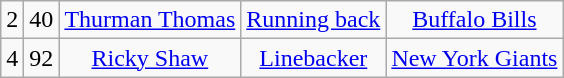<table class="wikitable" style="text-align:center">
<tr>
<td>2</td>
<td>40</td>
<td><a href='#'>Thurman Thomas</a></td>
<td><a href='#'>Running back</a></td>
<td><a href='#'>Buffalo Bills</a></td>
</tr>
<tr>
<td>4</td>
<td>92</td>
<td><a href='#'>Ricky Shaw</a></td>
<td><a href='#'>Linebacker</a></td>
<td><a href='#'>New York Giants</a></td>
</tr>
</table>
